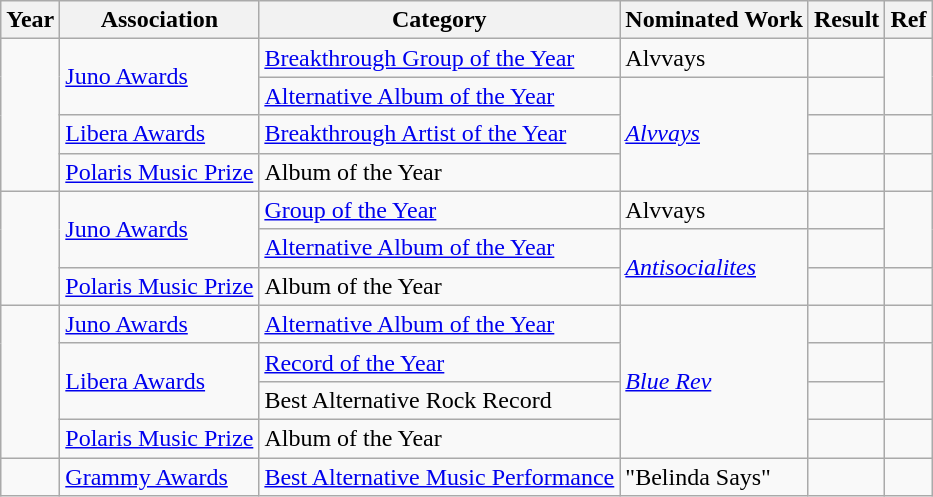<table class="wikitable">
<tr>
<th>Year</th>
<th>Association</th>
<th>Category</th>
<th>Nominated Work</th>
<th>Result</th>
<th>Ref</th>
</tr>
<tr>
<td rowspan="4"></td>
<td rowspan="2"><a href='#'>Juno Awards</a></td>
<td><a href='#'>Breakthrough Group of the Year</a></td>
<td>Alvvays</td>
<td></td>
<td rowspan="2"></td>
</tr>
<tr>
<td><a href='#'>Alternative Album of the Year</a></td>
<td rowspan="3"><em><a href='#'>Alvvays</a></em></td>
<td></td>
</tr>
<tr>
<td><a href='#'>Libera Awards</a></td>
<td><a href='#'>Breakthrough Artist of the Year</a></td>
<td></td>
<td></td>
</tr>
<tr>
<td><a href='#'>Polaris Music Prize</a></td>
<td>Album of the Year</td>
<td></td>
<td></td>
</tr>
<tr>
<td rowspan="3"></td>
<td rowspan="2"><a href='#'>Juno Awards</a></td>
<td><a href='#'>Group of the Year</a></td>
<td>Alvvays</td>
<td></td>
<td rowspan="2"></td>
</tr>
<tr>
<td><a href='#'>Alternative Album of the Year</a></td>
<td rowspan="2"><em><a href='#'>Antisocialites</a></em></td>
<td></td>
</tr>
<tr>
<td><a href='#'>Polaris Music Prize</a></td>
<td>Album of the Year</td>
<td></td>
<td></td>
</tr>
<tr>
<td rowspan="4"></td>
<td><a href='#'>Juno Awards</a></td>
<td><a href='#'>Alternative Album of the Year</a></td>
<td rowspan="4"><em><a href='#'>Blue Rev</a></em></td>
<td></td>
<td></td>
</tr>
<tr>
<td rowspan="2"><a href='#'>Libera Awards</a></td>
<td><a href='#'>Record of the Year</a></td>
<td></td>
<td rowspan="2"></td>
</tr>
<tr>
<td>Best Alternative Rock Record</td>
<td></td>
</tr>
<tr>
<td><a href='#'>Polaris Music Prize</a></td>
<td>Album of the Year</td>
<td></td>
<td></td>
</tr>
<tr>
<td></td>
<td><a href='#'>Grammy Awards</a></td>
<td><a href='#'>Best Alternative Music Performance</a></td>
<td>"Belinda Says"</td>
<td></td>
<td></td>
</tr>
</table>
